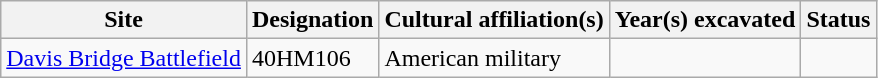<table class="wikitable">
<tr>
<th>Site</th>
<th>Designation</th>
<th>Cultural affiliation(s)</th>
<th>Year(s) excavated</th>
<th>Status</th>
</tr>
<tr>
<td><a href='#'>Davis Bridge Battlefield</a></td>
<td>40HM106</td>
<td>American military</td>
<td></td>
<td></td>
</tr>
</table>
